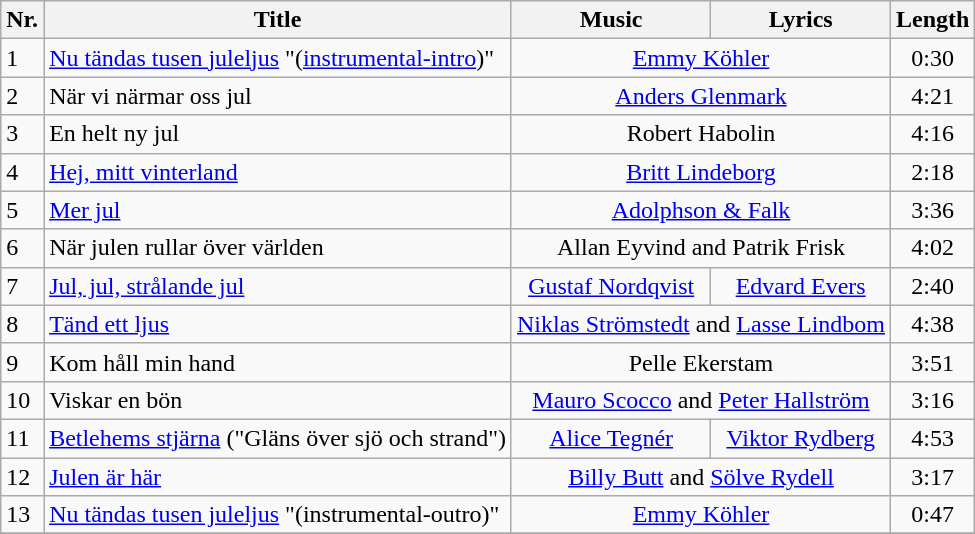<table class="wikitable">
<tr>
<th align="left">Nr.</th>
<th align="center">Title</th>
<th align="center">Music</th>
<th align="center">Lyrics</th>
<th align="center">Length</th>
</tr>
<tr>
<td align="left">1</td>
<td align="left"><a href='#'>Nu tändas tusen juleljus</a> "(<a href='#'>instrumental-intro</a>)"</td>
<td align="center" colspan="2"><a href='#'>Emmy Köhler</a></td>
<td align="center">0:30</td>
</tr>
<tr>
<td align="left">2</td>
<td align="left">När vi närmar oss jul</td>
<td colspan="2" align="center"><a href='#'>Anders Glenmark</a></td>
<td align="center">4:21</td>
</tr>
<tr>
<td align="left">3</td>
<td align="left">En helt ny jul</td>
<td colspan="2" align="center">Robert Habolin</td>
<td align="center">4:16</td>
</tr>
<tr>
<td align="left">4</td>
<td align="left"><a href='#'>Hej, mitt vinterland</a></td>
<td align="center" colspan="2"><a href='#'>Britt Lindeborg</a></td>
<td align="center">2:18</td>
</tr>
<tr>
<td align="left">5</td>
<td align="left"><a href='#'>Mer jul</a></td>
<td align="center" colspan="2"><a href='#'>Adolphson & Falk</a></td>
<td align="center">3:36</td>
</tr>
<tr>
<td align="left">6</td>
<td align="left">När julen rullar över världen</td>
<td colspan="2" align="center">Allan Eyvind and Patrik Frisk</td>
<td align="center">4:02</td>
</tr>
<tr>
<td align="left">7</td>
<td align="left"><a href='#'>Jul, jul, strålande jul</a></td>
<td align="center"><a href='#'>Gustaf Nordqvist</a></td>
<td align="center"><a href='#'>Edvard Evers</a></td>
<td align="center">2:40</td>
</tr>
<tr>
<td align="left">8</td>
<td align="left"><a href='#'>Tänd ett ljus</a></td>
<td align="center" colspan="2"><a href='#'>Niklas Strömstedt</a> and <a href='#'>Lasse Lindbom</a></td>
<td align="center">4:38</td>
</tr>
<tr>
<td align="left">9</td>
<td align="left">Kom håll min hand</td>
<td colspan="2" align="center">Pelle Ekerstam</td>
<td align="center">3:51</td>
</tr>
<tr>
<td align="left">10</td>
<td align="left">Viskar en bön</td>
<td colspan="2" align="center"><a href='#'>Mauro Scocco</a> and <a href='#'>Peter Hallström</a></td>
<td align="center">3:16</td>
</tr>
<tr>
<td align="left">11</td>
<td align="left"><a href='#'>Betlehems stjärna</a> ("Gläns över sjö och strand")</td>
<td align="center"><a href='#'>Alice Tegnér</a></td>
<td align="center"><a href='#'>Viktor Rydberg</a></td>
<td align="center">4:53</td>
</tr>
<tr>
<td align="left">12</td>
<td align="left"><a href='#'>Julen är här</a></td>
<td align="center" colspan="2"><a href='#'>Billy Butt</a> and <a href='#'>Sölve Rydell</a></td>
<td align="center">3:17</td>
</tr>
<tr>
<td align="left">13</td>
<td align="left"><a href='#'>Nu tändas tusen juleljus</a> "(instrumental-outro)"</td>
<td align="center" colspan="2"><a href='#'>Emmy Köhler</a></td>
<td align="center">0:47</td>
</tr>
<tr>
</tr>
</table>
